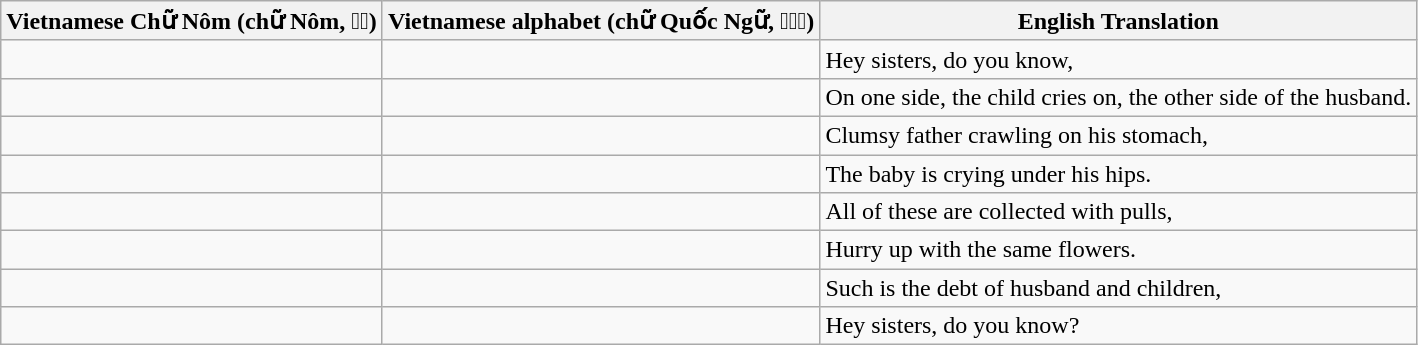<table class="wikitable">
<tr>
<th>Vietnamese Chữ Nôm (chữ Nôm, 𡨸喃)</th>
<th>Vietnamese alphabet (chữ Quốc Ngữ, 𡨸國語)</th>
<th>English Translation</th>
</tr>
<tr>
<td></td>
<td></td>
<td>Hey sisters, do you know,</td>
</tr>
<tr>
<td></td>
<td></td>
<td>On one side, the child cries on, the other side of the husband.</td>
</tr>
<tr>
<td></td>
<td></td>
<td>Clumsy father crawling on his stomach,</td>
</tr>
<tr>
<td></td>
<td></td>
<td>The baby is crying under his hips.</td>
</tr>
<tr>
<td></td>
<td></td>
<td>All of these are collected with pulls,</td>
</tr>
<tr>
<td></td>
<td></td>
<td>Hurry up with the same flowers.</td>
</tr>
<tr>
<td></td>
<td></td>
<td>Such is the debt of husband and children,</td>
</tr>
<tr>
<td></td>
<td></td>
<td>Hey sisters, do you know?</td>
</tr>
</table>
